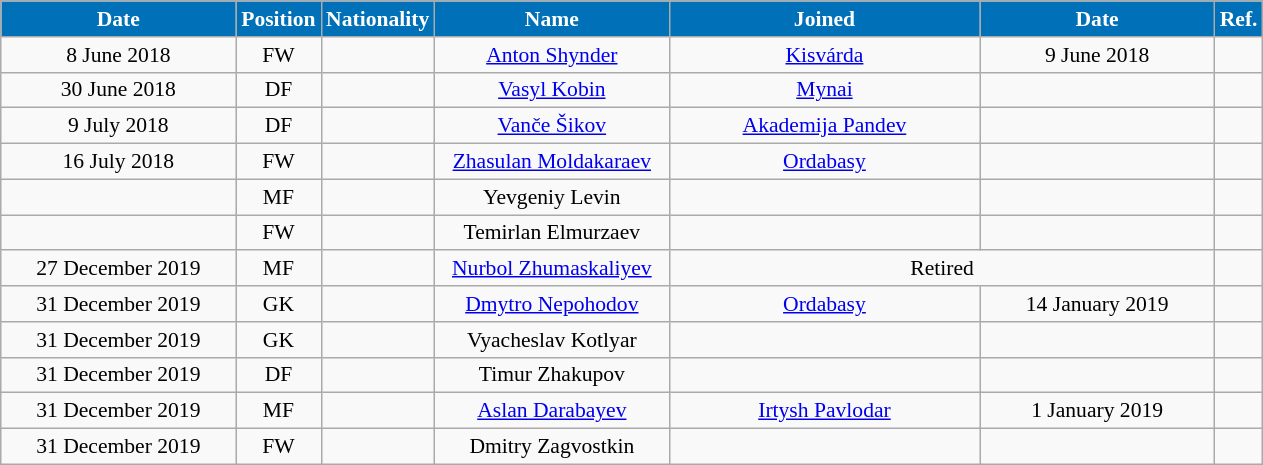<table class="wikitable"  style="text-align:center; font-size:90%; ">
<tr>
<th style="background:#0070B8; color:#FFFFFF; width:150px;">Date</th>
<th style="background:#0070B8; color:#FFFFFF; width:50px;">Position</th>
<th style="background:#0070B8; color:#FFFFFF; width:50px;">Nationality</th>
<th style="background:#0070B8; color:#FFFFFF; width:150px;">Name</th>
<th style="background:#0070B8; color:#FFFFFF; width:200px;">Joined</th>
<th style="background:#0070B8; color:#FFFFFF; width:150px;">Date</th>
<th style="background:#0070B8; color:#FFFFFF; width:25px;">Ref.</th>
</tr>
<tr>
<td>8 June 2018</td>
<td>FW</td>
<td></td>
<td><a href='#'>Anton Shynder</a></td>
<td><a href='#'>Kisvárda</a></td>
<td>9 June 2018</td>
<td></td>
</tr>
<tr>
<td>30 June 2018</td>
<td>DF</td>
<td></td>
<td><a href='#'>Vasyl Kobin</a></td>
<td><a href='#'>Mynai</a></td>
<td></td>
<td></td>
</tr>
<tr>
<td>9 July 2018</td>
<td>DF</td>
<td></td>
<td><a href='#'>Vanče Šikov</a></td>
<td><a href='#'>Akademija Pandev</a></td>
<td></td>
<td></td>
</tr>
<tr>
<td>16 July 2018</td>
<td>FW</td>
<td></td>
<td><a href='#'>Zhasulan Moldakaraev</a></td>
<td><a href='#'>Ordabasy</a></td>
<td></td>
<td></td>
</tr>
<tr>
<td></td>
<td>MF</td>
<td></td>
<td>Yevgeniy Levin</td>
<td></td>
<td></td>
<td></td>
</tr>
<tr>
<td></td>
<td>FW</td>
<td></td>
<td>Temirlan Elmurzaev</td>
<td></td>
<td></td>
<td></td>
</tr>
<tr>
<td>27 December 2019</td>
<td>MF</td>
<td></td>
<td><a href='#'>Nurbol Zhumaskaliyev</a></td>
<td colspan="2">Retired</td>
<td></td>
</tr>
<tr>
<td>31 December 2019</td>
<td>GK</td>
<td></td>
<td><a href='#'>Dmytro Nepohodov</a></td>
<td><a href='#'>Ordabasy</a></td>
<td>14 January 2019</td>
<td></td>
</tr>
<tr>
<td>31 December 2019</td>
<td>GK</td>
<td></td>
<td>Vyacheslav Kotlyar</td>
<td></td>
<td></td>
<td></td>
</tr>
<tr>
<td>31 December 2019</td>
<td>DF</td>
<td></td>
<td>Timur Zhakupov</td>
<td></td>
<td></td>
<td></td>
</tr>
<tr>
<td>31 December 2019</td>
<td>MF</td>
<td></td>
<td><a href='#'>Aslan Darabayev</a></td>
<td><a href='#'>Irtysh Pavlodar</a></td>
<td>1 January 2019</td>
<td></td>
</tr>
<tr>
<td>31 December 2019</td>
<td>FW</td>
<td></td>
<td>Dmitry Zagvostkin</td>
<td></td>
<td></td>
<td></td>
</tr>
</table>
